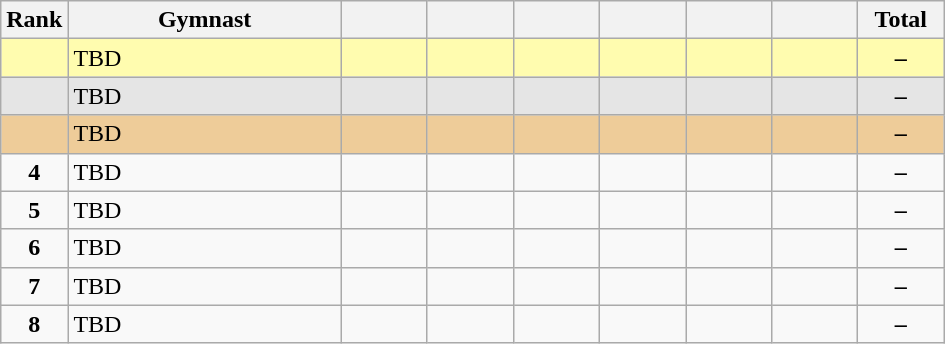<table class="wikitable sortable" style="text-align:center; font-size:100%">
<tr>
<th scope="col" style="width:15px;">Rank</th>
<th scope="col" style="width:175px;">Gymnast</th>
<th scope="col" style="width:50px;"></th>
<th scope="col" style="width:50px;"></th>
<th scope="col" style="width:50px;"></th>
<th scope="col" style="width:50px;"></th>
<th scope="col" style="width:50px;"></th>
<th scope="col" style="width:50px;"></th>
<th scope="col" style="width:50px;">Total</th>
</tr>
<tr style="background:#fffcaf;">
<td style="text-align:center" scope="row"><strong></strong></td>
<td style="text-align:left;">TBD</td>
<td></td>
<td></td>
<td></td>
<td></td>
<td></td>
<td></td>
<td><strong>–</strong></td>
</tr>
<tr style="background:#e5e5e5;">
<td style="text-align:center" scope="row"><strong></strong></td>
<td style="text-align:left;">TBD</td>
<td></td>
<td></td>
<td></td>
<td></td>
<td></td>
<td></td>
<td><strong>–</strong></td>
</tr>
<tr style="background:#ec9;">
<td style="text-align:center" scope="row"><strong></strong></td>
<td style="text-align:left;">TBD</td>
<td></td>
<td></td>
<td></td>
<td></td>
<td></td>
<td></td>
<td><strong>–</strong></td>
</tr>
<tr>
<td scope="row" style="text-align:center;"><strong>4</strong></td>
<td style="text-align:left;">TBD</td>
<td></td>
<td></td>
<td></td>
<td></td>
<td></td>
<td></td>
<td><strong>–</strong></td>
</tr>
<tr>
<td scope="row" style="text-align:center;"><strong>5</strong></td>
<td style="text-align:left;">TBD</td>
<td></td>
<td></td>
<td></td>
<td></td>
<td></td>
<td></td>
<td><strong>–</strong></td>
</tr>
<tr>
<td scope="row" style="text-align:center;"><strong>6</strong></td>
<td style="text-align:left;">TBD</td>
<td></td>
<td></td>
<td></td>
<td></td>
<td></td>
<td></td>
<td><strong>–</strong></td>
</tr>
<tr>
<td scope="row" style="text-align:center;"><strong>7</strong></td>
<td style="text-align:left;">TBD</td>
<td></td>
<td></td>
<td></td>
<td></td>
<td></td>
<td></td>
<td><strong>–</strong></td>
</tr>
<tr>
<td scope="row" style="text-align:center;"><strong>8</strong></td>
<td style="text-align:left;">TBD</td>
<td></td>
<td></td>
<td></td>
<td></td>
<td></td>
<td></td>
<td><strong>–</strong></td>
</tr>
</table>
